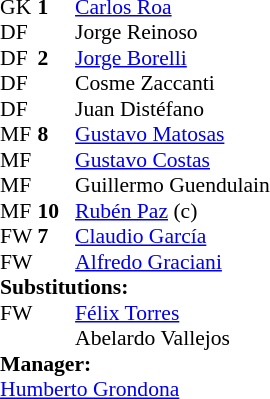<table cellspacing="0" cellpadding="0" style="font-size:90%; margin:0.2em auto;">
<tr>
<th width="25"></th>
<th width="25"></th>
</tr>
<tr>
<td>GK</td>
<td><strong>1</strong></td>
<td> <a href='#'>Carlos Roa</a></td>
</tr>
<tr>
<td>DF</td>
<td></td>
<td> Jorge Reinoso</td>
</tr>
<tr>
<td>DF</td>
<td><strong>2</strong></td>
<td> <a href='#'>Jorge Borelli</a></td>
</tr>
<tr>
<td>DF</td>
<td></td>
<td> Cosme Zaccanti</td>
</tr>
<tr>
<td>DF</td>
<td></td>
<td> Juan Distéfano</td>
</tr>
<tr>
<td>MF</td>
<td><strong>8</strong></td>
<td> <a href='#'>Gustavo Matosas</a></td>
<td></td>
<td></td>
</tr>
<tr>
<td>MF</td>
<td></td>
<td> <a href='#'>Gustavo Costas</a></td>
</tr>
<tr>
<td>MF</td>
<td></td>
<td> Guillermo Guendulain</td>
</tr>
<tr>
<td>MF</td>
<td><strong>10</strong></td>
<td> <a href='#'>Rubén Paz</a> (c)</td>
</tr>
<tr>
<td>FW</td>
<td><strong>7</strong></td>
<td> <a href='#'>Claudio García</a></td>
</tr>
<tr>
<td>FW</td>
<td></td>
<td> <a href='#'>Alfredo Graciani</a></td>
<td></td>
<td></td>
</tr>
<tr>
<td colspan=3><strong>Substitutions:</strong></td>
</tr>
<tr>
<td>FW</td>
<td></td>
<td> <a href='#'>Félix Torres</a></td>
<td></td>
<td></td>
</tr>
<tr>
<td></td>
<td></td>
<td> Abelardo Vallejos</td>
<td></td>
<td></td>
</tr>
<tr>
<td colspan=3><strong>Manager:</strong></td>
</tr>
<tr>
<td colspan=4> <a href='#'>Humberto Grondona</a></td>
</tr>
</table>
